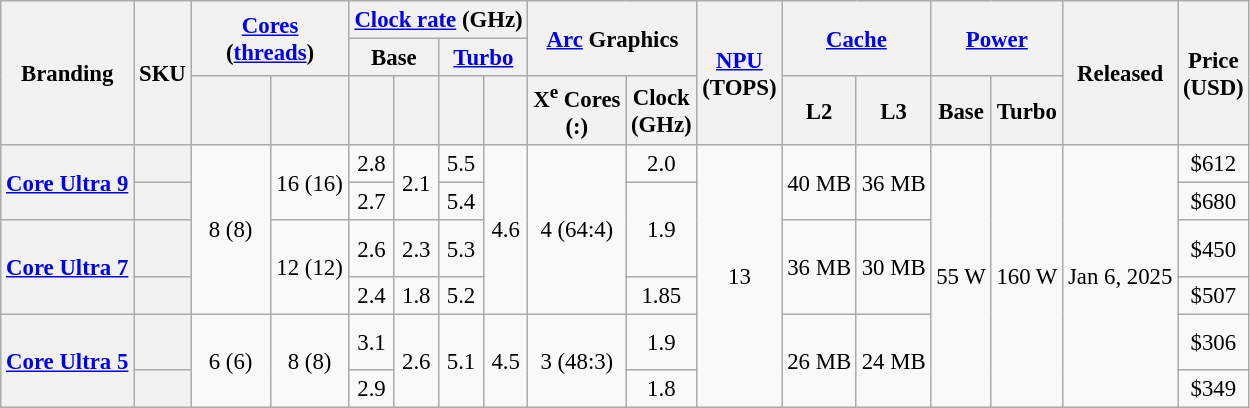<table class="wikitable" style="text-align:center; white-space:nowrap; font-size:95%">
<tr>
<th rowspan="3">Branding</th>
<th rowspan="3">SKU</th>
<th colspan="2" rowspan="2"><a href='#'>Cores</a> <br> (<a href='#'>threads</a>)</th>
<th colspan="4"><a href='#'>Clock rate</a> (GHz)</th>
<th colspan="2" rowspan="2"><a href='#'>Arc</a> Graphics</th>
<th rowspan="3"><a href='#'>NPU</a> <br> (TOPS)</th>
<th colspan="2" rowspan="2"><a href='#'>Cache</a></th>
<th colspan="2" rowspan="2"><a href='#'>Power</a></th>
<th rowspan="3">Released</th>
<th rowspan="3">Price <br> (USD)</th>
</tr>
<tr>
<th colspan="2">Base</th>
<th colspan="2"><a href='#'>Turbo</a></th>
</tr>
<tr>
<th style="width:3em;"></th>
<th style="width:3em;"></th>
<th style="width:1.5em;"></th>
<th style="width:1.5em;"></th>
<th></th>
<th></th>
<th>X<sup>e</sup> Cores <br> (:)</th>
<th>Clock <br>(GHz)</th>
<th>L2</th>
<th>L3</th>
<th>Base</th>
<th>Turbo</th>
</tr>
<tr>
<th rowspan="2"><a href='#'>Core Ultra 9</a></th>
<th></th>
<td rowspan="4">8 (8)</td>
<td rowspan="2">16 (16)</td>
<td>2.8</td>
<td rowspan="2">2.1</td>
<td>5.5</td>
<td rowspan="4">4.6</td>
<td rowspan="4">4 (64:4)</td>
<td>2.0</td>
<td rowspan="6">13</td>
<td rowspan="2">40 MB</td>
<td rowspan="2">36 MB</td>
<td rowspan="6">55 W</td>
<td rowspan="6">160 W</td>
<td rowspan="6">Jan 6, 2025</td>
<td>$612</td>
</tr>
<tr>
<th></th>
<td>2.7</td>
<td>5.4</td>
<td rowspan="2">1.9</td>
<td>$680</td>
</tr>
<tr>
<th rowspan="2"><a href='#'>Core Ultra 7</a></th>
<th style="text-align:left; height:2em;"></th>
<td rowspan="2">12 (12)</td>
<td>2.6</td>
<td>2.3</td>
<td>5.3</td>
<td rowspan="2">36 MB</td>
<td rowspan="2">30 MB</td>
<td>$450</td>
</tr>
<tr>
<th></th>
<td>2.4</td>
<td>1.8</td>
<td>5.2</td>
<td>1.85</td>
<td>$507</td>
</tr>
<tr>
<th rowspan="2"><a href='#'>Core Ultra 5</a></th>
<th style="text-align:left; height:2em;"></th>
<td rowspan="2">6 (6)</td>
<td rowspan="2">8 (8)</td>
<td>3.1</td>
<td rowspan="2">2.6</td>
<td rowspan="2">5.1</td>
<td rowspan="2">4.5</td>
<td rowspan="2">3 (48:3)</td>
<td>1.9</td>
<td rowspan="2">26 MB</td>
<td rowspan="2">24 MB</td>
<td>$306</td>
</tr>
<tr>
<th></th>
<td>2.9</td>
<td>1.8</td>
<td>$349</td>
</tr>
</table>
